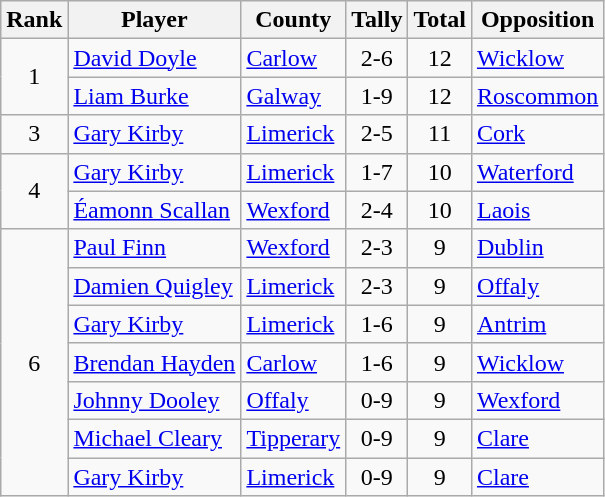<table class="wikitable">
<tr>
<th>Rank</th>
<th>Player</th>
<th>County</th>
<th>Tally</th>
<th>Total</th>
<th>Opposition</th>
</tr>
<tr>
<td rowspan=2 align=center>1</td>
<td><a href='#'>David Doyle</a></td>
<td><a href='#'>Carlow</a></td>
<td align=center>2-6</td>
<td align=center>12</td>
<td><a href='#'>Wicklow</a></td>
</tr>
<tr>
<td><a href='#'>Liam Burke</a></td>
<td><a href='#'>Galway</a></td>
<td align=center>1-9</td>
<td align=center>12</td>
<td><a href='#'>Roscommon</a></td>
</tr>
<tr>
<td rowspan=1 align=center>3</td>
<td><a href='#'>Gary Kirby</a></td>
<td><a href='#'>Limerick</a></td>
<td align=center>2-5</td>
<td align=center>11</td>
<td><a href='#'>Cork</a></td>
</tr>
<tr>
<td rowspan=2 align=center>4</td>
<td><a href='#'>Gary Kirby</a></td>
<td><a href='#'>Limerick</a></td>
<td align=center>1-7</td>
<td align=center>10</td>
<td><a href='#'>Waterford</a></td>
</tr>
<tr>
<td><a href='#'>Éamonn Scallan</a></td>
<td><a href='#'>Wexford</a></td>
<td align=center>2-4</td>
<td align=center>10</td>
<td><a href='#'>Laois</a></td>
</tr>
<tr>
<td rowspan=7 align=center>6</td>
<td><a href='#'>Paul Finn</a></td>
<td><a href='#'>Wexford</a></td>
<td align=center>2-3</td>
<td align=center>9</td>
<td><a href='#'>Dublin</a></td>
</tr>
<tr>
<td><a href='#'>Damien Quigley</a></td>
<td><a href='#'>Limerick</a></td>
<td align=center>2-3</td>
<td align=center>9</td>
<td><a href='#'>Offaly</a></td>
</tr>
<tr>
<td><a href='#'>Gary Kirby</a></td>
<td><a href='#'>Limerick</a></td>
<td align=center>1-6</td>
<td align=center>9</td>
<td><a href='#'>Antrim</a></td>
</tr>
<tr>
<td><a href='#'>Brendan Hayden</a></td>
<td><a href='#'>Carlow</a></td>
<td align=center>1-6</td>
<td align=center>9</td>
<td><a href='#'>Wicklow</a></td>
</tr>
<tr>
<td><a href='#'>Johnny Dooley</a></td>
<td><a href='#'>Offaly</a></td>
<td align=center>0-9</td>
<td align=center>9</td>
<td><a href='#'>Wexford</a></td>
</tr>
<tr>
<td><a href='#'>Michael Cleary</a></td>
<td><a href='#'>Tipperary</a></td>
<td align=center>0-9</td>
<td align=center>9</td>
<td><a href='#'>Clare</a></td>
</tr>
<tr>
<td><a href='#'>Gary Kirby</a></td>
<td><a href='#'>Limerick</a></td>
<td align=center>0-9</td>
<td align=center>9</td>
<td><a href='#'>Clare</a></td>
</tr>
</table>
